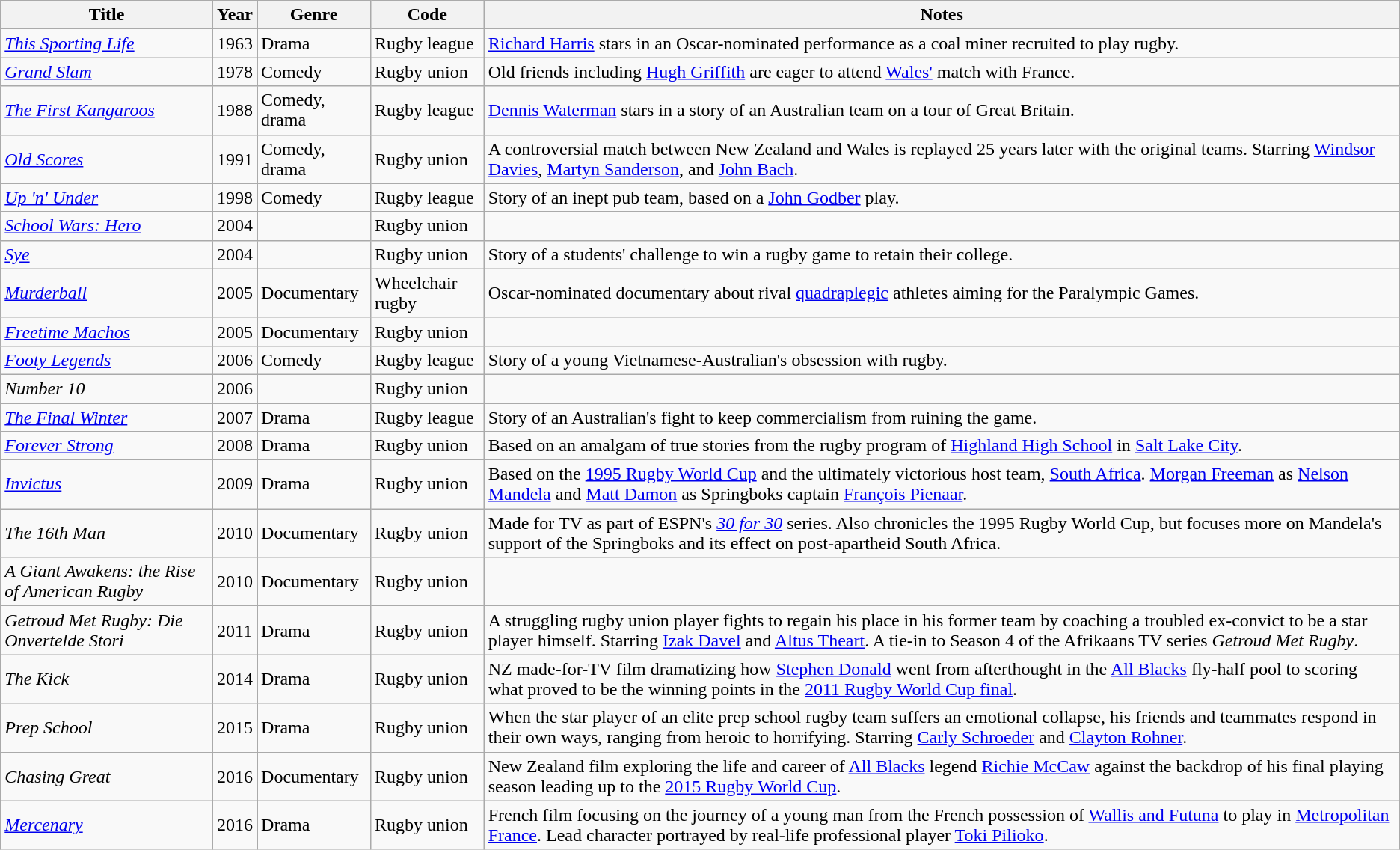<table class="wikitable sortable">
<tr>
<th>Title</th>
<th>Year</th>
<th>Genre</th>
<th>Code</th>
<th>Notes</th>
</tr>
<tr>
<td><em><a href='#'>This Sporting Life</a></em></td>
<td>1963</td>
<td>Drama</td>
<td>Rugby league</td>
<td><a href='#'>Richard Harris</a> stars in an Oscar-nominated performance as a coal miner recruited to play rugby.</td>
</tr>
<tr>
<td><em><a href='#'>Grand Slam</a></em></td>
<td>1978</td>
<td>Comedy</td>
<td>Rugby union</td>
<td>Old friends including <a href='#'>Hugh Griffith</a> are eager to attend <a href='#'>Wales'</a> match with France.</td>
</tr>
<tr>
<td><em><a href='#'>The First Kangaroos</a></em></td>
<td>1988</td>
<td>Comedy, drama</td>
<td>Rugby league</td>
<td><a href='#'>Dennis Waterman</a> stars in a story of an Australian team on a tour of Great Britain.</td>
</tr>
<tr>
<td><em><a href='#'>Old Scores</a></em></td>
<td>1991</td>
<td>Comedy, drama</td>
<td>Rugby union</td>
<td>A controversial match between New Zealand and Wales is replayed 25 years later with the original teams. Starring <a href='#'>Windsor Davies</a>, <a href='#'>Martyn Sanderson</a>, and <a href='#'>John Bach</a>.</td>
</tr>
<tr>
<td><em><a href='#'>Up 'n' Under</a></em></td>
<td>1998</td>
<td>Comedy</td>
<td>Rugby league</td>
<td>Story of an inept pub team, based on a <a href='#'>John Godber</a> play.</td>
</tr>
<tr>
<td><em><a href='#'>School Wars: Hero</a></em></td>
<td>2004</td>
<td></td>
<td>Rugby union</td>
<td></td>
</tr>
<tr>
<td><em><a href='#'>Sye</a></em></td>
<td>2004</td>
<td></td>
<td>Rugby union</td>
<td>Story of a students' challenge to win a rugby game to retain their college.</td>
</tr>
<tr>
<td><em><a href='#'>Murderball</a></em></td>
<td>2005</td>
<td>Documentary</td>
<td>Wheelchair rugby</td>
<td>Oscar-nominated documentary about rival <a href='#'>quadraplegic</a> athletes aiming for the Paralympic Games.</td>
</tr>
<tr>
<td><em><a href='#'>Freetime Machos</a></em></td>
<td>2005</td>
<td>Documentary</td>
<td>Rugby union</td>
<td></td>
</tr>
<tr>
<td><em><a href='#'>Footy Legends</a></em></td>
<td>2006</td>
<td>Comedy</td>
<td>Rugby league</td>
<td>Story of a young Vietnamese-Australian's obsession with rugby.</td>
</tr>
<tr>
<td><em>Number 10</em></td>
<td>2006</td>
<td></td>
<td>Rugby union</td>
<td></td>
</tr>
<tr>
<td><em><a href='#'>The Final Winter</a></em></td>
<td>2007</td>
<td>Drama</td>
<td>Rugby league</td>
<td>Story of an Australian's fight to keep commercialism from ruining the game.</td>
</tr>
<tr>
<td><em><a href='#'>Forever Strong</a></em></td>
<td>2008</td>
<td>Drama</td>
<td>Rugby union</td>
<td>Based on an amalgam of true stories from the rugby program of <a href='#'>Highland High School</a> in <a href='#'>Salt Lake City</a>.</td>
</tr>
<tr>
<td><em><a href='#'>Invictus</a></em></td>
<td>2009</td>
<td>Drama</td>
<td>Rugby union</td>
<td>Based on the <a href='#'>1995 Rugby World Cup</a> and the ultimately victorious host team, <a href='#'>South Africa</a>. <a href='#'>Morgan Freeman</a> as <a href='#'>Nelson Mandela</a> and <a href='#'>Matt Damon</a> as Springboks captain <a href='#'>François Pienaar</a>.</td>
</tr>
<tr>
<td><em>The 16th Man</em></td>
<td>2010</td>
<td>Documentary</td>
<td>Rugby union</td>
<td>Made for TV as part of ESPN's <em><a href='#'>30 for 30</a></em> series. Also chronicles the 1995 Rugby World Cup, but focuses more on Mandela's support of the Springboks and its effect on post-apartheid South Africa.</td>
</tr>
<tr>
<td><em>A Giant Awakens: the Rise of American Rugby</em></td>
<td>2010</td>
<td>Documentary</td>
<td>Rugby union</td>
</tr>
<tr>
<td><em>Getroud Met Rugby: Die Onvertelde Stori</em></td>
<td>2011</td>
<td>Drama</td>
<td>Rugby union</td>
<td>A struggling rugby union player fights to regain his place in his former team by coaching a troubled ex-convict to be a star player himself. Starring <a href='#'>Izak Davel</a> and <a href='#'>Altus Theart</a>. A tie-in to Season 4 of the Afrikaans TV series <em>Getroud Met Rugby</em>.</td>
</tr>
<tr>
<td><em>The Kick</em></td>
<td>2014</td>
<td>Drama</td>
<td>Rugby union</td>
<td>NZ made-for-TV film dramatizing how <a href='#'>Stephen Donald</a> went from afterthought in the <a href='#'>All Blacks</a> fly-half pool to scoring what proved to be the winning points in the <a href='#'>2011 Rugby World Cup final</a>.</td>
</tr>
<tr>
<td><em>Prep School</em></td>
<td>2015</td>
<td>Drama</td>
<td>Rugby union</td>
<td>When the star player of an elite prep school rugby team suffers an emotional collapse, his friends and teammates respond in their own ways, ranging from heroic to horrifying. Starring <a href='#'>Carly Schroeder</a> and <a href='#'>Clayton Rohner</a>.</td>
</tr>
<tr>
<td><em>Chasing Great</em></td>
<td>2016</td>
<td>Documentary</td>
<td>Rugby union</td>
<td>New Zealand film exploring the life and career of <a href='#'>All Blacks</a> legend <a href='#'>Richie McCaw</a> against the backdrop of his final playing season leading up to the <a href='#'>2015 Rugby World Cup</a>.</td>
</tr>
<tr>
<td><em><a href='#'>Mercenary</a></em></td>
<td>2016</td>
<td>Drama</td>
<td>Rugby union</td>
<td>French film focusing on the journey of a young man from the French possession of <a href='#'>Wallis and Futuna</a> to play in <a href='#'>Metropolitan France</a>. Lead character portrayed by real-life professional player <a href='#'>Toki Pilioko</a>.</td>
</tr>
</table>
